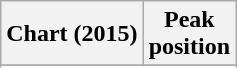<table class="wikitable sortable">
<tr>
<th>Chart (2015)</th>
<th>Peak<br>position</th>
</tr>
<tr>
</tr>
<tr>
</tr>
</table>
